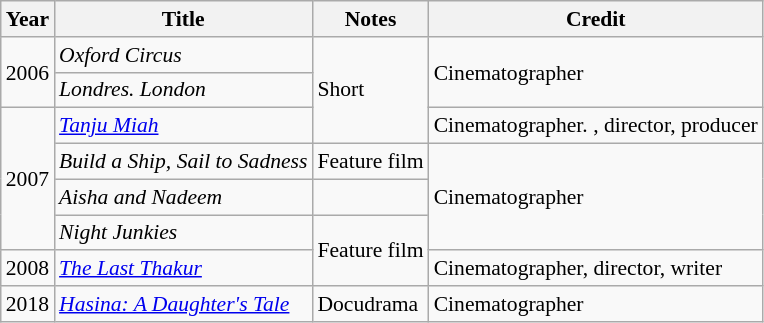<table class="wikitable" style="font-size: 90%;">
<tr>
<th>Year</th>
<th>Title</th>
<th>Notes</th>
<th>Credit</th>
</tr>
<tr>
<td rowspan="2">2006</td>
<td><em>Oxford Circus</em></td>
<td rowspan="3">Short</td>
<td rowspan="2">Cinematographer</td>
</tr>
<tr>
<td><em>Londres. London</em></td>
</tr>
<tr>
<td rowspan="4">2007</td>
<td><em><a href='#'>Tanju Miah</a></em></td>
<td>Cinematographer. , director, producer</td>
</tr>
<tr>
<td><em>Build a Ship, Sail to Sadness</em></td>
<td>Feature film</td>
<td rowspan="3">Cinematographer</td>
</tr>
<tr>
<td><em>Aisha and Nadeem</em></td>
</tr>
<tr>
<td><em>Night Junkies</em></td>
<td rowspan="2">Feature film</td>
</tr>
<tr>
<td rowspan="1">2008</td>
<td><em><a href='#'>The Last Thakur</a></em></td>
<td>Cinematographer, director, writer</td>
</tr>
<tr>
<td rowspan="1">2018</td>
<td><em><a href='#'>Hasina: A Daughter's Tale</a></em></td>
<td>Docudrama</td>
<td>Cinematographer</td>
</tr>
</table>
